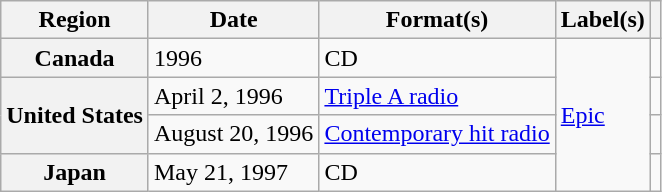<table class="wikitable plainrowheaders">
<tr>
<th scope="col">Region</th>
<th scope="col">Date</th>
<th scope="col">Format(s)</th>
<th scope="col">Label(s)</th>
<th scope="col"></th>
</tr>
<tr>
<th scope="row">Canada</th>
<td>1996</td>
<td>CD</td>
<td rowspan="4"><a href='#'>Epic</a></td>
<td></td>
</tr>
<tr>
<th scope="row" rowspan="2">United States</th>
<td>April 2, 1996</td>
<td><a href='#'>Triple A radio</a></td>
<td></td>
</tr>
<tr>
<td>August 20, 1996</td>
<td><a href='#'>Contemporary hit radio</a></td>
<td></td>
</tr>
<tr>
<th scope="row">Japan</th>
<td>May 21, 1997</td>
<td>CD</td>
<td></td>
</tr>
</table>
